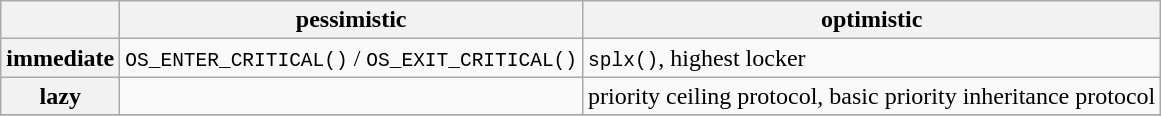<table class="wikitable">
<tr>
<th></th>
<th>pessimistic</th>
<th>optimistic</th>
</tr>
<tr>
<th>immediate</th>
<td><code>OS_ENTER_CRITICAL()</code> / <code>OS_EXIT_CRITICAL()</code></td>
<td><code>splx()</code>, highest locker</td>
</tr>
<tr>
<th>lazy</th>
<td></td>
<td>priority ceiling protocol, basic priority inheritance protocol</td>
</tr>
<tr>
</tr>
</table>
